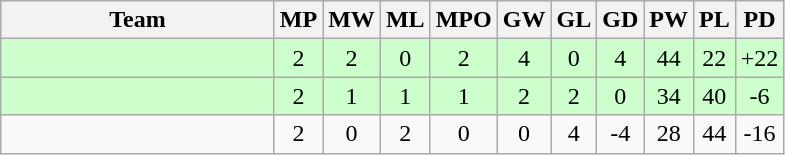<table class=wikitable style="text-align:center">
<tr>
<th width=175>Team</th>
<th width=20>MP</th>
<th width=20>MW</th>
<th width=20>ML</th>
<th width=20>MPO</th>
<th width=20>GW</th>
<th width=20>GL</th>
<th width=20>GD</th>
<th width=20>PW</th>
<th width=20>PL</th>
<th width=20>PD</th>
</tr>
<tr bgcolor="#ccffcc">
<td align=left><strong><br></strong></td>
<td>2</td>
<td>2</td>
<td>0</td>
<td>2</td>
<td>4</td>
<td>0</td>
<td>4</td>
<td>44</td>
<td>22</td>
<td>+22</td>
</tr>
<tr bgcolor="#ccffcc">
<td align=left><strong><br></strong></td>
<td>2</td>
<td>1</td>
<td>1</td>
<td>1</td>
<td>2</td>
<td>2</td>
<td>0</td>
<td>34</td>
<td>40</td>
<td>-6</td>
</tr>
<tr>
<td align=left><br></td>
<td>2</td>
<td>0</td>
<td>2</td>
<td>0</td>
<td>0</td>
<td>4</td>
<td>-4</td>
<td>28</td>
<td>44</td>
<td>-16</td>
</tr>
</table>
